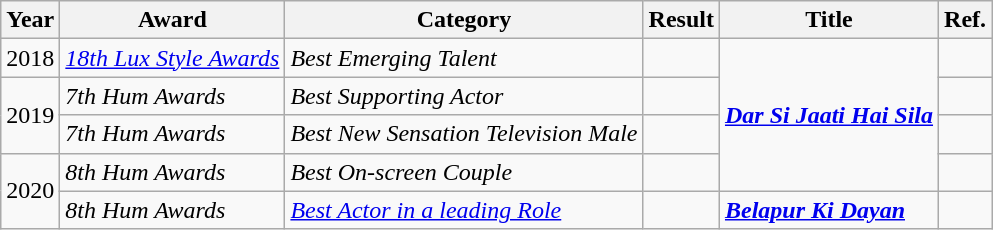<table class="wikitable">
<tr>
<th>Year</th>
<th>Award</th>
<th>Category</th>
<th>Result</th>
<th>Title</th>
<th>Ref.</th>
</tr>
<tr>
<td>2018</td>
<td><em><a href='#'>18th Lux Style Awards</a></em> </td>
<td><em>Best Emerging Talent</em></td>
<td></td>
<td rowspan="4"><em><a href='#'><strong>Dar Si Jaati Hai Sila</strong></a></em></td>
<td></td>
</tr>
<tr>
<td rowspan="2">2019</td>
<td><em>7th Hum Awards</em></td>
<td><em>Best Supporting Actor</em></td>
<td></td>
<td></td>
</tr>
<tr>
<td><em>7th Hum Awards</em></td>
<td><em>Best New Sensation Television Male</em></td>
<td></td>
<td></td>
</tr>
<tr>
<td rowspan="2">2020</td>
<td><em>8th Hum Awards</em></td>
<td><em>Best On-screen Couple</em></td>
<td></td>
<td></td>
</tr>
<tr>
<td><em>8th Hum Awards</em></td>
<td><em><a href='#'>Best Actor in a leading Role</a></em></td>
<td></td>
<td><em><a href='#'><strong>Belapur Ki Dayan</strong></a></em></td>
<td></td>
</tr>
</table>
